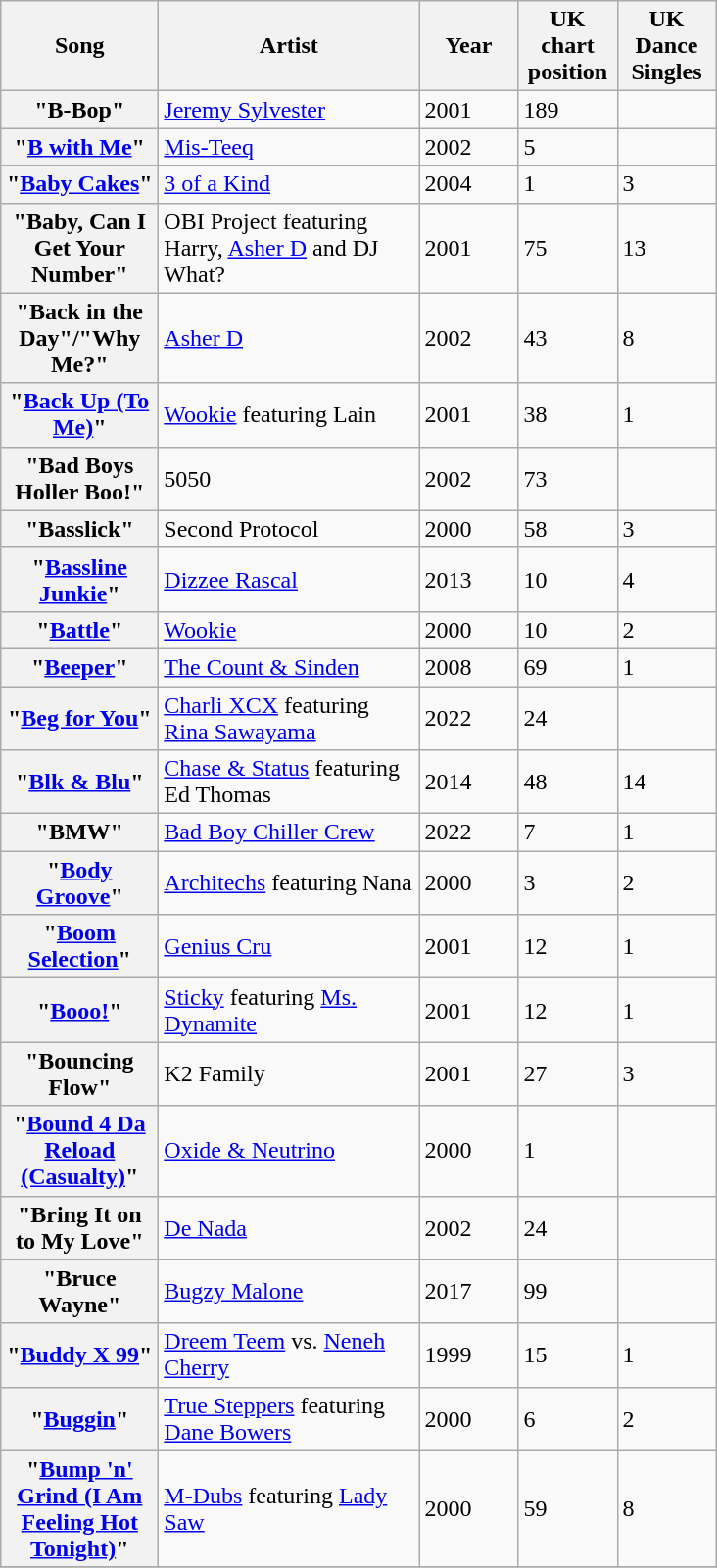<table class="wikitable plainrowheaders">
<tr>
<th scope="col" style="width:100px;">Song</th>
<th scope="col" style="width:170px;">Artist</th>
<th scope="col" style="width:60px;">Year</th>
<th scope="col" style="width:60px;">UK chart position</th>
<th scope="col" style="width:60px;">UK Dance Singles</th>
</tr>
<tr>
<th scope="row">"B-Bop"</th>
<td><a href='#'>Jeremy Sylvester</a></td>
<td>2001</td>
<td>189</td>
<td></td>
</tr>
<tr>
<th scope="row">"<a href='#'>B with Me</a>"</th>
<td><a href='#'>Mis-Teeq</a></td>
<td>2002</td>
<td>5</td>
<td></td>
</tr>
<tr>
<th scope="row">"<a href='#'>Baby Cakes</a>"</th>
<td><a href='#'>3 of a Kind</a></td>
<td>2004</td>
<td>1</td>
<td>3</td>
</tr>
<tr>
<th scope="row">"Baby, Can I Get Your Number"</th>
<td>OBI Project featuring Harry, <a href='#'>Asher D</a> and DJ What?</td>
<td>2001</td>
<td>75</td>
<td>13</td>
</tr>
<tr>
<th scope="row">"Back in the Day"/"Why Me?"</th>
<td><a href='#'>Asher D</a></td>
<td>2002</td>
<td>43</td>
<td>8</td>
</tr>
<tr>
<th scope="row">"<a href='#'>Back Up (To Me)</a>"</th>
<td><a href='#'>Wookie</a> featuring Lain</td>
<td>2001</td>
<td>38</td>
<td>1</td>
</tr>
<tr>
<th scope="row">"Bad Boys Holler Boo!"</th>
<td>5050</td>
<td>2002</td>
<td>73</td>
<td></td>
</tr>
<tr>
<th scope="row">"Basslick"</th>
<td>Second Protocol</td>
<td>2000</td>
<td>58</td>
<td>3</td>
</tr>
<tr>
<th scope="row">"<a href='#'>Bassline Junkie</a>"</th>
<td><a href='#'>Dizzee Rascal</a></td>
<td>2013</td>
<td>10</td>
<td>4</td>
</tr>
<tr>
<th scope="row">"<a href='#'>Battle</a>"</th>
<td><a href='#'>Wookie</a></td>
<td>2000</td>
<td>10</td>
<td>2</td>
</tr>
<tr>
<th scope="row">"<a href='#'>Beeper</a>"</th>
<td><a href='#'>The Count & Sinden</a></td>
<td>2008</td>
<td>69</td>
<td>1</td>
</tr>
<tr>
<th scope="row">"<a href='#'>Beg for You</a>"</th>
<td><a href='#'>Charli XCX</a> featuring <a href='#'>Rina Sawayama</a></td>
<td>2022</td>
<td>24</td>
<td></td>
</tr>
<tr>
<th scope="row">"<a href='#'>Blk & Blu</a>"</th>
<td><a href='#'>Chase & Status</a> featuring Ed Thomas</td>
<td>2014</td>
<td>48</td>
<td>14</td>
</tr>
<tr>
<th scope="row">"BMW"</th>
<td><a href='#'>Bad Boy Chiller Crew</a></td>
<td>2022</td>
<td>7</td>
<td>1</td>
</tr>
<tr>
<th scope="row">"<a href='#'>Body Groove</a>"</th>
<td><a href='#'>Architechs</a> featuring Nana</td>
<td>2000</td>
<td>3</td>
<td>2</td>
</tr>
<tr>
<th scope="row">"<a href='#'>Boom Selection</a>"</th>
<td><a href='#'>Genius Cru</a></td>
<td>2001</td>
<td>12</td>
<td>1</td>
</tr>
<tr>
<th scope="row">"<a href='#'>Booo!</a>"</th>
<td><a href='#'>Sticky</a> featuring <a href='#'>Ms. Dynamite</a></td>
<td>2001</td>
<td>12</td>
<td>1</td>
</tr>
<tr>
<th scope="row">"Bouncing Flow"</th>
<td>K2 Family</td>
<td>2001</td>
<td>27</td>
<td>3</td>
</tr>
<tr>
<th scope="row">"<a href='#'>Bound 4 Da Reload (Casualty)</a>"</th>
<td><a href='#'>Oxide & Neutrino</a></td>
<td>2000</td>
<td>1</td>
<td></td>
</tr>
<tr>
<th scope="row">"Bring It on to My Love"</th>
<td><a href='#'>De Nada</a></td>
<td>2002</td>
<td>24</td>
<td></td>
</tr>
<tr>
<th scope="row">"Bruce Wayne"</th>
<td><a href='#'>Bugzy Malone</a></td>
<td>2017</td>
<td>99</td>
<td></td>
</tr>
<tr>
<th scope="row">"<a href='#'>Buddy X 99</a>"</th>
<td><a href='#'>Dreem Teem</a> vs. <a href='#'>Neneh Cherry</a></td>
<td>1999</td>
<td>15</td>
<td>1</td>
</tr>
<tr>
<th scope="row">"<a href='#'>Buggin</a>"</th>
<td><a href='#'>True Steppers</a> featuring <a href='#'>Dane Bowers</a></td>
<td>2000</td>
<td>6</td>
<td>2</td>
</tr>
<tr>
<th scope="row">"<a href='#'>Bump 'n' Grind (I Am Feeling Hot Tonight)</a>"</th>
<td><a href='#'>M-Dubs</a> featuring <a href='#'>Lady Saw</a></td>
<td>2000</td>
<td>59</td>
<td>8</td>
</tr>
<tr>
</tr>
</table>
